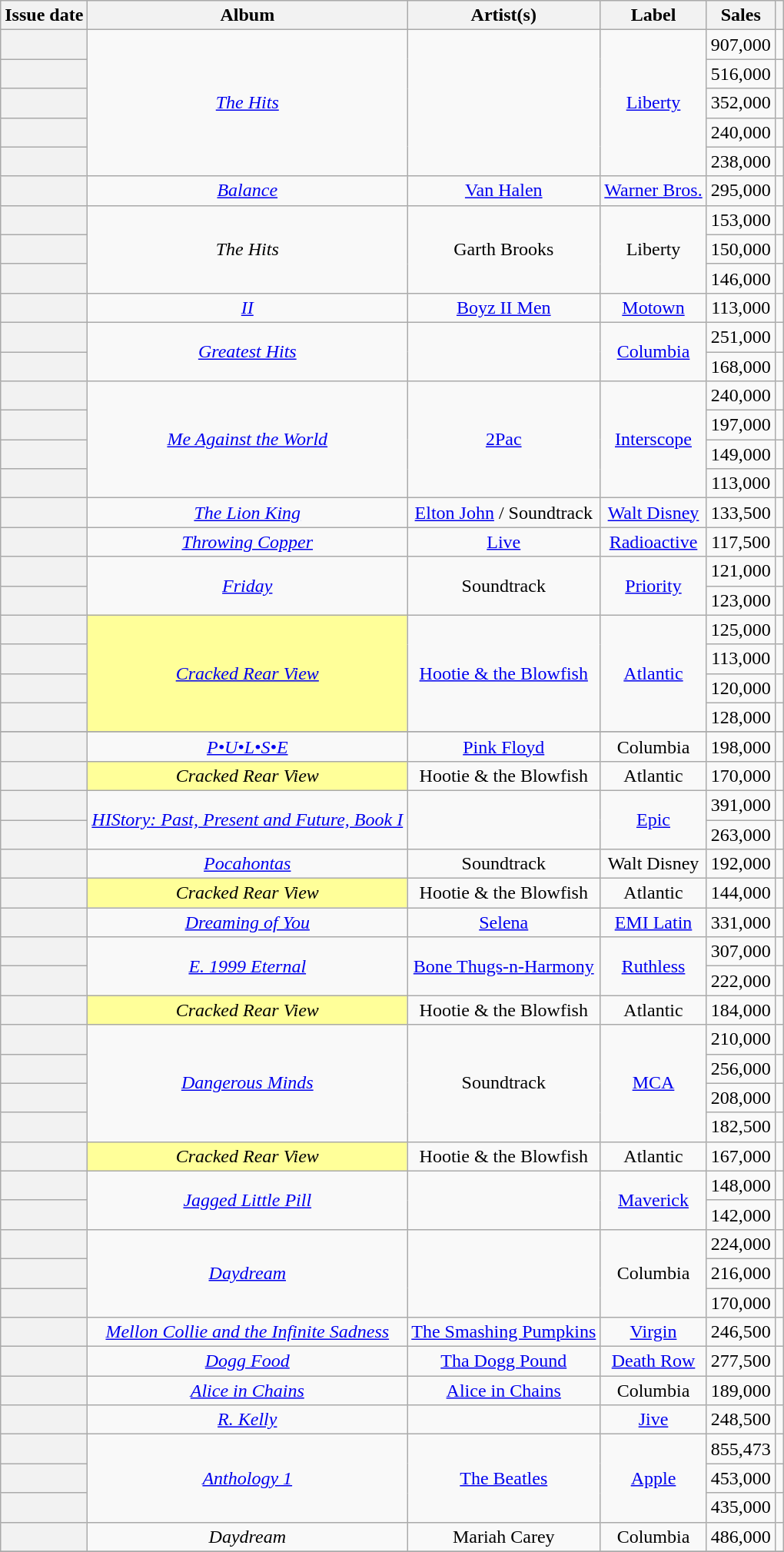<table class="wikitable sortable plainrowheaders" style="text-align: center">
<tr>
<th scope=col>Issue date</th>
<th scope=col>Album</th>
<th scope=col>Artist(s)</th>
<th scope=col>Label</th>
<th scope=col>Sales</th>
<th scope=col class="unsortable"></th>
</tr>
<tr>
<th scope="row"></th>
<td style="text-align: center;" rowspan=5><em><a href='#'>The Hits</a></em></td>
<td style="text-align: center;" rowspan=5></td>
<td style="text-align: center;" rowspan=5><a href='#'>Liberty</a></td>
<td style="text-align: center;">907,000</td>
<td></td>
</tr>
<tr>
<th scope="row"></th>
<td style="text-align: center;">516,000</td>
<td></td>
</tr>
<tr>
<th scope="row"></th>
<td style="text-align: center;">352,000</td>
<td></td>
</tr>
<tr>
<th scope="row"></th>
<td style="text-align: center;">240,000</td>
<td></td>
</tr>
<tr>
<th scope="row"></th>
<td style="text-align: center;">238,000</td>
<td></td>
</tr>
<tr>
<th scope="row"></th>
<td style="text-align: center;"><em><a href='#'>Balance</a></em></td>
<td style="text-align: center;"><a href='#'>Van Halen</a></td>
<td style="text-align: center;"><a href='#'>Warner Bros.</a></td>
<td style="text-align: center;">295,000</td>
<td></td>
</tr>
<tr>
<th scope="row"></th>
<td style="text-align: center;" rowspan=3><em>The Hits</em></td>
<td style="text-align: center;" rowspan=3 data-sort-value="Brooks, Garth">Garth Brooks</td>
<td style="text-align: center;" rowspan=3>Liberty</td>
<td style="text-align: center;">153,000</td>
<td></td>
</tr>
<tr>
<th scope="row"></th>
<td style="text-align: center;">150,000</td>
<td></td>
</tr>
<tr>
<th scope="row"></th>
<td style="text-align: center;">146,000</td>
<td></td>
</tr>
<tr>
<th scope="row"></th>
<td style="text-align: center;"><em><a href='#'>II</a></em></td>
<td style="text-align: center;"><a href='#'>Boyz II Men</a></td>
<td style="text-align: center;"><a href='#'>Motown</a></td>
<td style="text-align: center;">113,000</td>
<td></td>
</tr>
<tr>
<th scope="row"></th>
<td style="text-align: center;" rowspan=2><em><a href='#'>Greatest Hits</a></em></td>
<td style="text-align: center;" rowspan=2></td>
<td style="text-align: center;" rowspan=2><a href='#'>Columbia</a></td>
<td style="text-align: center;">251,000</td>
<td></td>
</tr>
<tr>
<th scope="row"></th>
<td style="text-align: center;">168,000</td>
<td></td>
</tr>
<tr>
<th scope="row"></th>
<td style="text-align: center;" rowspan=4><em><a href='#'>Me Against the World</a></em></td>
<td style="text-align: center;" rowspan=4 data-sort-value="Tupac"><a href='#'>2Pac</a></td>
<td style="text-align: center;" rowspan=4><a href='#'>Interscope</a></td>
<td style="text-align: center;">240,000</td>
<td></td>
</tr>
<tr>
<th scope="row"></th>
<td style="text-align: center;">197,000</td>
<td></td>
</tr>
<tr>
<th scope="row"></th>
<td style="text-align: center;">149,000</td>
<td></td>
</tr>
<tr>
<th scope="row"></th>
<td style="text-align: center;">113,000</td>
<td></td>
</tr>
<tr>
<th scope="row"></th>
<td style="text-align: center;"><em><a href='#'>The Lion King</a></em></td>
<td style="text-align: center;"><a href='#'>Elton John</a> / Soundtrack</td>
<td style="text-align: center;"><a href='#'>Walt Disney</a></td>
<td style="text-align: center;">133,500</td>
<td></td>
</tr>
<tr>
<th scope="row"></th>
<td style="text-align: center;"><em><a href='#'>Throwing Copper</a></em></td>
<td style="text-align: center;"><a href='#'>Live</a></td>
<td style="text-align: center;"><a href='#'>Radioactive</a></td>
<td style="text-align: center;">117,500</td>
<td></td>
</tr>
<tr>
<th scope="row"></th>
<td style="text-align: center;" rowspan=2><em><a href='#'>Friday</a></em></td>
<td style="text-align: center;" rowspan=2>Soundtrack</td>
<td style="text-align: center;" rowspan=2><a href='#'>Priority</a></td>
<td style="text-align: center;">121,000</td>
<td></td>
</tr>
<tr>
<th scope="row"></th>
<td style="text-align: center;">123,000</td>
<td></td>
</tr>
<tr>
<th scope="row"></th>
<td bgcolor=#FFFF99 style="text-align:center;" rowspan=4><em><a href='#'>Cracked Rear View</a></em> </td>
<td style="text-align: center;" rowspan=4><a href='#'>Hootie & the Blowfish</a></td>
<td style="text-align: center;" rowspan=4><a href='#'>Atlantic</a></td>
<td style="text-align: center;">125,000</td>
<td></td>
</tr>
<tr>
<th scope="row"></th>
<td style="text-align: center;">113,000</td>
<td></td>
</tr>
<tr>
<th scope="row"></th>
<td style="text-align: center;">120,000</td>
<td></td>
</tr>
<tr>
<th scope="row"></th>
<td style="text-align: center;">128,000</td>
<td></td>
</tr>
<tr>
</tr>
<tr>
<th scope="row"></th>
<td style="text-align: center;"><em><a href='#'>P•U•L•S•E</a></em></td>
<td style="text-align: center;"><a href='#'>Pink Floyd</a></td>
<td style="text-align: center;">Columbia</td>
<td style="text-align: center;">198,000</td>
<td></td>
</tr>
<tr>
<th scope="row"></th>
<td bgcolor=#FFFF99 style="text-align:center;"><em>Cracked Rear View</em> </td>
<td style="text-align: center;">Hootie & the Blowfish</td>
<td style="text-align: center;">Atlantic</td>
<td style="text-align: center;">170,000</td>
<td></td>
</tr>
<tr>
<th scope="row"></th>
<td style="text-align: center;" rowspan=2><em><a href='#'>HIStory: Past, Present and Future, Book I</a></em></td>
<td style="text-align: center;" rowspan=2></td>
<td style="text-align: center;" rowspan=2><a href='#'>Epic</a></td>
<td style="text-align: center;">391,000</td>
<td></td>
</tr>
<tr>
<th scope="row"></th>
<td style="text-align: center;">263,000</td>
<td></td>
</tr>
<tr>
<th scope="row"></th>
<td style="text-align: center;"><em><a href='#'>Pocahontas</a></em></td>
<td style="text-align: center;">Soundtrack</td>
<td style="text-align: center;">Walt Disney</td>
<td style="text-align: center;">192,000</td>
<td></td>
</tr>
<tr>
<th scope="row"></th>
<td bgcolor=#FFFF99 style="text-align:center;"><em>Cracked Rear View</em> </td>
<td style="text-align: center;">Hootie & the Blowfish</td>
<td style="text-align: center;">Atlantic</td>
<td style="text-align: center;">144,000</td>
<td></td>
</tr>
<tr>
<th scope="row"></th>
<td style="text-align: center;"><em><a href='#'>Dreaming of You</a></em></td>
<td style="text-align: center;"><a href='#'>Selena</a></td>
<td style="text-align: center;"><a href='#'>EMI Latin</a></td>
<td style="text-align: center;">331,000</td>
<td></td>
</tr>
<tr>
<th scope="row"></th>
<td style="text-align: center;" rowspan=2><em><a href='#'>E. 1999 Eternal</a></em></td>
<td style="text-align: center;" rowspan=2><a href='#'>Bone Thugs-n-Harmony</a></td>
<td style="text-align: center;" rowspan=2><a href='#'>Ruthless</a></td>
<td style="text-align: center;">307,000</td>
<td></td>
</tr>
<tr>
<th scope="row"></th>
<td style="text-align: center;">222,000</td>
<td></td>
</tr>
<tr>
<th scope="row"></th>
<td bgcolor=#FFFF99 style="text-align:center;"><em>Cracked Rear View</em> </td>
<td style="text-align: center;">Hootie & the Blowfish</td>
<td style="text-align: center;">Atlantic</td>
<td style="text-align: center;">184,000</td>
<td></td>
</tr>
<tr>
<th scope="row"></th>
<td style="text-align: center;" rowspan=4><em><a href='#'>Dangerous Minds</a></em></td>
<td style="text-align: center;" rowspan=4>Soundtrack</td>
<td style="text-align: center;" rowspan=4><a href='#'>MCA</a></td>
<td style="text-align: center;">210,000</td>
<td></td>
</tr>
<tr>
<th scope="row"></th>
<td style="text-align: center;">256,000</td>
<td></td>
</tr>
<tr>
<th scope="row"></th>
<td style="text-align: center;">208,000</td>
<td></td>
</tr>
<tr>
<th scope="row"></th>
<td style="text-align: center;">182,500</td>
<td></td>
</tr>
<tr>
<th scope="row"></th>
<td bgcolor=#FFFF99 style="text-align:center;"><em>Cracked Rear View</em></td>
<td style="text-align: center;">Hootie & the Blowfish</td>
<td style="text-align: center;">Atlantic</td>
<td style="text-align: center;">167,000</td>
<td></td>
</tr>
<tr>
<th scope="row"></th>
<td style="text-align: center;" rowspan=2><em><a href='#'>Jagged Little Pill</a></em></td>
<td style="text-align: center;" rowspan=2></td>
<td style="text-align: center;" rowspan=2><a href='#'>Maverick</a></td>
<td style="text-align: center;">148,000</td>
<td></td>
</tr>
<tr>
<th scope="row"></th>
<td style="text-align: center;">142,000</td>
<td></td>
</tr>
<tr>
<th scope="row"></th>
<td style="text-align: center;" rowspan=3><em><a href='#'>Daydream</a></em></td>
<td style="text-align: center;" rowspan=3></td>
<td style="text-align: center;" rowspan=3>Columbia</td>
<td style="text-align: center;">224,000</td>
<td></td>
</tr>
<tr>
<th scope="row"></th>
<td style="text-align: center;">216,000</td>
<td></td>
</tr>
<tr>
<th scope="row"></th>
<td style="text-align: center;">170,000</td>
<td></td>
</tr>
<tr>
<th scope="row"></th>
<td style="text-align: center;"><em><a href='#'>Mellon Collie and the Infinite Sadness</a></em></td>
<td style="text-align: center;" data-sort-value="Smashing Pumpkins, The"><a href='#'>The Smashing Pumpkins</a></td>
<td style="text-align: center;"><a href='#'>Virgin</a></td>
<td style="text-align: center;">246,500</td>
<td></td>
</tr>
<tr>
<th scope="row"></th>
<td style="text-align: center;"><em><a href='#'>Dogg Food</a></em></td>
<td style="text-align: center;" data-sort-value="Dogg Pound, Tha"><a href='#'>Tha Dogg Pound</a></td>
<td style="text-align: center;"><a href='#'>Death Row</a></td>
<td style="text-align: center;">277,500</td>
<td></td>
</tr>
<tr>
<th scope="row"></th>
<td style="text-align: center;"><em><a href='#'>Alice in Chains</a></em></td>
<td style="text-align: center;"><a href='#'>Alice in Chains</a></td>
<td style="text-align: center;">Columbia</td>
<td style="text-align: center;">189,000</td>
<td></td>
</tr>
<tr>
<th scope="row"></th>
<td style="text-align: center;"><em><a href='#'>R. Kelly</a></em></td>
<td style="text-align: center;"></td>
<td style="text-align: center;"><a href='#'>Jive</a></td>
<td style="text-align: center;">248,500</td>
<td></td>
</tr>
<tr>
<th scope="row"></th>
<td style="text-align: center;" rowspan=3><em><a href='#'>Anthology 1</a></em></td>
<td style="text-align: center;" rowspan=3 data-sort-value="Beatles, The"><a href='#'>The Beatles</a></td>
<td style="text-align: center;" rowspan=3><a href='#'>Apple</a></td>
<td style="text-align: center;">855,473</td>
<td></td>
</tr>
<tr>
<th scope="row"></th>
<td style="text-align: center;">453,000</td>
<td></td>
</tr>
<tr>
<th scope="row"></th>
<td style="text-align: center;">435,000</td>
<td></td>
</tr>
<tr>
<th scope="row"></th>
<td style="text-align: center;"><em>Daydream</em></td>
<td style="text-align: center;" data-sort-value="Carey, Mariah">Mariah Carey</td>
<td style="text-align: center;">Columbia</td>
<td style="text-align: center;">486,000</td>
<td></td>
</tr>
<tr>
</tr>
</table>
